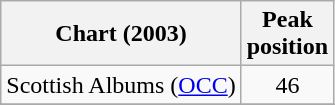<table class="wikitable plainrowheaders sortable">
<tr>
<th scope="col">Chart (2003)</th>
<th scope="col">Peak<br>position</th>
</tr>
<tr>
<td align="left">Scottish Albums (<a href='#'>OCC</a>)</td>
<td align="center">46</td>
</tr>
<tr>
</tr>
<tr>
</tr>
</table>
